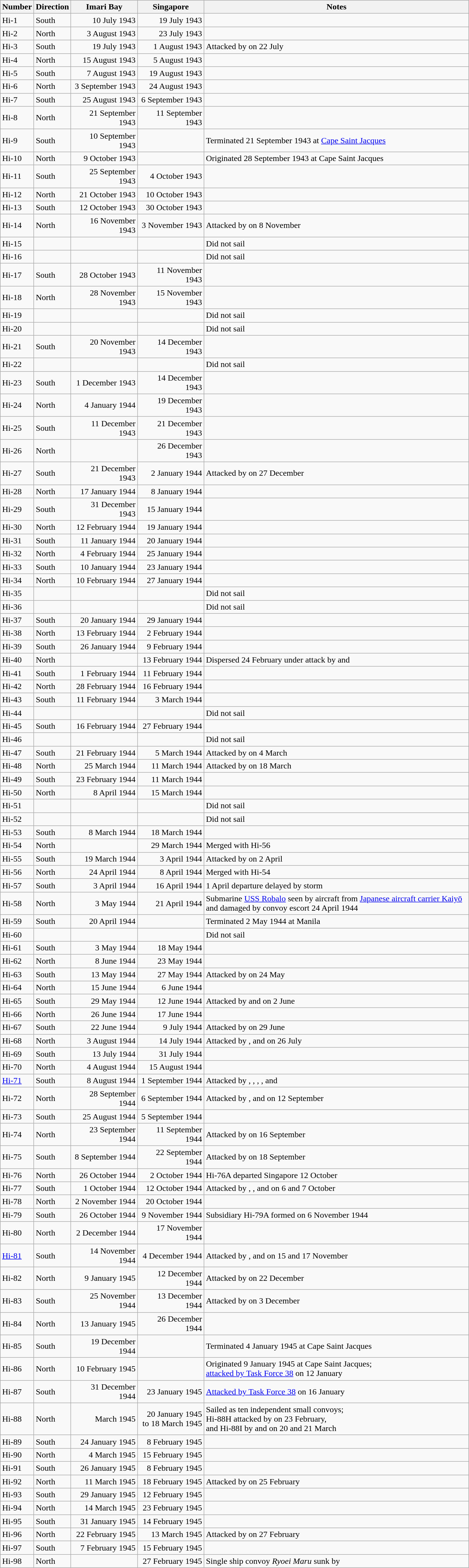<table class="wikitable">
<tr>
<th>Number</th>
<th width="25px">Direction</th>
<th width="120px">Imari Bay</th>
<th width="120px">Singapore</th>
<th width="500px">Notes</th>
</tr>
<tr>
<td>Hi-1</td>
<td>South</td>
<td align="right">10 July 1943</td>
<td align="right">19 July 1943</td>
<td></td>
</tr>
<tr>
<td>Hi-2</td>
<td>North</td>
<td align="right">3 August 1943</td>
<td align="right">23 July 1943</td>
<td></td>
</tr>
<tr>
<td>Hi-3</td>
<td>South</td>
<td align="right">19 July 1943</td>
<td align="right">1 August 1943</td>
<td>Attacked by  on 22 July</td>
</tr>
<tr>
<td>Hi-4</td>
<td>North</td>
<td align="right">15 August 1943</td>
<td align="right">5 August 1943</td>
<td></td>
</tr>
<tr>
<td>Hi-5</td>
<td>South</td>
<td align="right">7 August 1943</td>
<td align="right">19 August 1943</td>
<td></td>
</tr>
<tr>
<td>Hi-6</td>
<td>North</td>
<td align="right">3 September 1943</td>
<td align="right">24 August 1943</td>
<td></td>
</tr>
<tr>
<td>Hi-7</td>
<td>South</td>
<td align="right">25 August 1943</td>
<td align="right">6 September 1943</td>
<td></td>
</tr>
<tr>
<td>Hi-8</td>
<td>North</td>
<td align="right">21 September 1943</td>
<td align="right">11 September 1943</td>
<td></td>
</tr>
<tr>
<td>Hi-9</td>
<td>South</td>
<td align="right">10 September 1943</td>
<td></td>
<td>Terminated 21 September 1943 at <a href='#'>Cape Saint Jacques</a></td>
</tr>
<tr>
<td>Hi-10</td>
<td>North</td>
<td align="right">9 October 1943</td>
<td></td>
<td>Originated 28 September 1943 at Cape Saint Jacques</td>
</tr>
<tr>
<td>Hi-11</td>
<td>South</td>
<td align="right">25 September 1943</td>
<td align="right">4 October 1943</td>
<td></td>
</tr>
<tr>
<td>Hi-12</td>
<td>North</td>
<td align="right">21 October 1943</td>
<td align="right">10 October 1943</td>
<td></td>
</tr>
<tr>
<td>Hi-13</td>
<td>South</td>
<td align="right">12 October 1943</td>
<td align="right">30 October 1943</td>
<td></td>
</tr>
<tr>
<td>Hi-14</td>
<td>North</td>
<td align="right">16 November 1943</td>
<td align="right">3 November 1943</td>
<td>Attacked by  on 8 November</td>
</tr>
<tr>
<td>Hi-15</td>
<td></td>
<td></td>
<td></td>
<td>Did not sail</td>
</tr>
<tr>
<td>Hi-16</td>
<td></td>
<td></td>
<td></td>
<td>Did not sail</td>
</tr>
<tr>
<td>Hi-17</td>
<td>South</td>
<td align="right">28 October 1943</td>
<td align="right">11 November 1943</td>
<td></td>
</tr>
<tr>
<td>Hi-18</td>
<td>North</td>
<td align="right">28 November 1943</td>
<td align="right">15 November 1943</td>
<td></td>
</tr>
<tr>
<td>Hi-19</td>
<td></td>
<td></td>
<td></td>
<td>Did not sail</td>
</tr>
<tr>
<td>Hi-20</td>
<td></td>
<td></td>
<td></td>
<td>Did not sail</td>
</tr>
<tr>
<td>Hi-21</td>
<td>South</td>
<td align="right">20 November 1943</td>
<td align="right">14 December 1943</td>
<td></td>
</tr>
<tr>
<td>Hi-22</td>
<td></td>
<td></td>
<td></td>
<td>Did not sail</td>
</tr>
<tr>
<td>Hi-23</td>
<td>South</td>
<td align="right">1 December 1943</td>
<td align="right">14 December 1943</td>
<td></td>
</tr>
<tr>
<td>Hi-24</td>
<td>North</td>
<td align="right">4 January 1944</td>
<td align="right">19 December 1943</td>
<td></td>
</tr>
<tr>
<td>Hi-25</td>
<td>South</td>
<td align="right">11 December 1943</td>
<td align="right">21 December 1943</td>
<td></td>
</tr>
<tr>
<td>Hi-26</td>
<td>North</td>
<td></td>
<td align="right">26 December 1943</td>
<td></td>
</tr>
<tr>
<td>Hi-27</td>
<td>South</td>
<td align="right">21 December 1943</td>
<td align="right">2 January 1944</td>
<td>Attacked by  on 27 December</td>
</tr>
<tr>
<td>Hi-28</td>
<td>North</td>
<td align="right">17 January 1944</td>
<td align="right">8 January 1944</td>
<td></td>
</tr>
<tr>
<td>Hi-29</td>
<td>South</td>
<td align="right">31 December 1943</td>
<td align="right">15 January 1944</td>
<td></td>
</tr>
<tr>
<td>Hi-30</td>
<td>North</td>
<td align="right">12 February 1944</td>
<td align="right">19 January 1944</td>
<td></td>
</tr>
<tr>
<td>Hi-31</td>
<td>South</td>
<td align="right">11 January 1944</td>
<td align="right">20 January 1944</td>
<td></td>
</tr>
<tr>
<td>Hi-32</td>
<td>North</td>
<td align="right">4 February 1944</td>
<td align="right">25 January 1944</td>
<td></td>
</tr>
<tr>
<td>Hi-33</td>
<td>South</td>
<td align="right">10 January 1944</td>
<td align="right">23 January 1944</td>
<td></td>
</tr>
<tr>
<td>Hi-34</td>
<td>North</td>
<td align="right">10 February 1944</td>
<td align="right">27 January 1944</td>
<td></td>
</tr>
<tr>
<td>Hi-35</td>
<td></td>
<td></td>
<td></td>
<td>Did not sail</td>
</tr>
<tr>
<td>Hi-36</td>
<td></td>
<td></td>
<td></td>
<td>Did not sail</td>
</tr>
<tr>
<td>Hi-37</td>
<td>South</td>
<td align="right">20 January 1944</td>
<td align="right">29 January 1944</td>
<td></td>
</tr>
<tr>
<td>Hi-38</td>
<td>North</td>
<td align="right">13 February 1944</td>
<td align="right">2 February 1944</td>
<td></td>
</tr>
<tr>
<td>Hi-39</td>
<td>South</td>
<td align="right">26 January 1944</td>
<td align="right">9 February 1944</td>
<td></td>
</tr>
<tr>
<td>Hi-40</td>
<td>North</td>
<td></td>
<td align="right">13 February 1944</td>
<td>Dispersed 24 February under attack by  and </td>
</tr>
<tr>
<td>Hi-41</td>
<td>South</td>
<td align="right">1 February 1944</td>
<td align="right">11 February 1944</td>
<td></td>
</tr>
<tr>
<td>Hi-42</td>
<td>North</td>
<td align="right">28 February 1944</td>
<td align="right">16 February 1944</td>
<td></td>
</tr>
<tr>
<td>Hi-43</td>
<td>South</td>
<td align="right">11 February 1944</td>
<td align="right">3 March 1944</td>
<td></td>
</tr>
<tr>
<td>Hi-44</td>
<td></td>
<td></td>
<td></td>
<td>Did not sail</td>
</tr>
<tr>
<td>Hi-45</td>
<td>South</td>
<td align="right">16 February 1944</td>
<td align="right">27 February 1944</td>
<td></td>
</tr>
<tr>
<td>Hi-46</td>
<td></td>
<td></td>
<td></td>
<td>Did not sail</td>
</tr>
<tr>
<td>Hi-47</td>
<td>South</td>
<td align="right">21 February 1944</td>
<td align="right">5 March 1944</td>
<td>Attacked by  on 4 March</td>
</tr>
<tr>
<td>Hi-48</td>
<td>North</td>
<td align="right">25 March 1944</td>
<td align="right">11 March 1944</td>
<td>Attacked by  on 18 March</td>
</tr>
<tr>
<td>Hi-49</td>
<td>South</td>
<td align="right">23 February 1944</td>
<td align="right">11 March 1944</td>
<td></td>
</tr>
<tr>
<td>Hi-50</td>
<td>North</td>
<td align="right">8 April 1944</td>
<td align="right">15 March 1944</td>
<td></td>
</tr>
<tr>
<td>Hi-51</td>
<td></td>
<td></td>
<td></td>
<td>Did not sail</td>
</tr>
<tr>
<td>Hi-52</td>
<td></td>
<td></td>
<td></td>
<td>Did not sail</td>
</tr>
<tr>
<td>Hi-53</td>
<td>South</td>
<td align="right">8 March 1944</td>
<td align="right">18 March 1944</td>
<td></td>
</tr>
<tr>
<td>Hi-54</td>
<td>North</td>
<td></td>
<td align="right">29 March 1944</td>
<td>Merged with Hi-56</td>
</tr>
<tr>
<td>Hi-55</td>
<td>South</td>
<td align="right">19 March 1944</td>
<td align="right">3 April 1944</td>
<td>Attacked by  on 2 April</td>
</tr>
<tr>
<td>Hi-56</td>
<td>North</td>
<td align="right">24 April 1944</td>
<td align="right">8 April 1944</td>
<td>Merged with Hi-54</td>
</tr>
<tr>
<td>Hi-57</td>
<td>South</td>
<td align="right">3 April 1944</td>
<td align="right">16 April 1944</td>
<td>1 April departure delayed by storm</td>
</tr>
<tr>
<td>Hi-58</td>
<td>North</td>
<td align="right">3 May 1944</td>
<td align="right">21 April 1944</td>
<td>Submarine <a href='#'>USS Robalo</a> seen by aircraft from <a href='#'>Japanese aircraft carrier Kaiyō</a> and damaged by convoy escort 24 April 1944</td>
</tr>
<tr>
<td>Hi-59</td>
<td>South</td>
<td align="right">20 April 1944</td>
<td></td>
<td>Terminated 2 May 1944 at Manila</td>
</tr>
<tr>
<td>Hi-60</td>
<td></td>
<td></td>
<td></td>
<td>Did not sail</td>
</tr>
<tr>
<td>Hi-61</td>
<td>South</td>
<td align="right">3 May 1944</td>
<td align="right">18 May 1944</td>
<td></td>
</tr>
<tr>
<td>Hi-62</td>
<td>North</td>
<td align="right">8 June 1944</td>
<td align="right">23 May 1944</td>
<td></td>
</tr>
<tr>
<td>Hi-63</td>
<td>South</td>
<td align="right">13 May 1944</td>
<td align="right">27 May 1944</td>
<td>Attacked by  on 24 May</td>
</tr>
<tr>
<td>Hi-64</td>
<td>North</td>
<td align="right">15 June 1944</td>
<td align="right">6 June 1944</td>
<td></td>
</tr>
<tr>
<td>Hi-65</td>
<td>South</td>
<td align="right">29 May 1944</td>
<td align="right">12 June 1944</td>
<td>Attacked by  and  on 2 June</td>
</tr>
<tr>
<td>Hi-66</td>
<td>North</td>
<td align="right">26 June 1944</td>
<td align="right">17 June 1944</td>
<td></td>
</tr>
<tr>
<td>Hi-67</td>
<td>South</td>
<td align="right">22 June 1944</td>
<td align="right">9 July 1944</td>
<td>Attacked by  on 29 June</td>
</tr>
<tr>
<td>Hi-68</td>
<td>North</td>
<td align="right">3 August 1944</td>
<td align="right">14 July 1944</td>
<td>Attacked by ,  and  on 26 July</td>
</tr>
<tr>
<td>Hi-69</td>
<td>South</td>
<td align="right">13 July 1944</td>
<td align="right">31 July 1944</td>
<td></td>
</tr>
<tr>
<td>Hi-70</td>
<td>North</td>
<td align="right">4 August 1944</td>
<td align="right">15 August 1944</td>
<td></td>
</tr>
<tr>
<td><a href='#'>Hi-71</a></td>
<td>South</td>
<td align="right">8 August 1944</td>
<td align="right">1 September 1944</td>
<td>Attacked by , , , ,  and </td>
</tr>
<tr>
<td>Hi-72</td>
<td>North</td>
<td align="right">28 September 1944</td>
<td align="right">6 September 1944</td>
<td>Attacked by ,  and  on 12 September</td>
</tr>
<tr>
<td>Hi-73</td>
<td>South</td>
<td align="right">25 August 1944</td>
<td align="right">5 September 1944</td>
<td></td>
</tr>
<tr>
<td>Hi-74</td>
<td>North</td>
<td align="right">23 September 1944</td>
<td align="right">11 September 1944</td>
<td>Attacked by  on 16 September</td>
</tr>
<tr>
<td>Hi-75</td>
<td>South</td>
<td align="right">8 September 1944</td>
<td align="right">22 September 1944</td>
<td>Attacked by  on 18 September</td>
</tr>
<tr>
<td>Hi-76</td>
<td>North</td>
<td align="right">26 October 1944</td>
<td align="right">2 October 1944</td>
<td>Hi-76A departed Singapore 12 October</td>
</tr>
<tr>
<td>Hi-77</td>
<td>South</td>
<td align="right">1 October 1944</td>
<td align="right">12 October 1944</td>
<td>Attacked by , ,  and  on 6 and 7 October</td>
</tr>
<tr>
<td>Hi-78</td>
<td>North</td>
<td align="right">2 November 1944</td>
<td align="right">20 October 1944</td>
<td></td>
</tr>
<tr>
<td>Hi-79</td>
<td>South</td>
<td align="right">26 October 1944</td>
<td align="right">9 November 1944</td>
<td>Subsidiary Hi-79A formed on 6 November 1944</td>
</tr>
<tr>
<td>Hi-80</td>
<td>North</td>
<td align="right">2 December 1944</td>
<td align="right">17 November 1944</td>
<td></td>
</tr>
<tr>
<td><a href='#'>Hi-81</a></td>
<td>South</td>
<td align="right">14 November 1944</td>
<td align="right">4 December 1944</td>
<td>Attacked by ,  and  on 15 and 17 November</td>
</tr>
<tr>
<td>Hi-82</td>
<td>North</td>
<td align="right">9 January 1945</td>
<td align="right">12 December 1944</td>
<td>Attacked by  on 22 December</td>
</tr>
<tr>
<td>Hi-83</td>
<td>South</td>
<td align="right">25 November 1944</td>
<td align="right">13 December 1944</td>
<td>Attacked by  on 3 December</td>
</tr>
<tr>
<td>Hi-84</td>
<td>North</td>
<td align="right">13 January 1945</td>
<td align="right">26 December 1944</td>
<td></td>
</tr>
<tr>
<td>Hi-85</td>
<td>South</td>
<td align="right">19 December 1944</td>
<td></td>
<td>Terminated 4 January 1945 at Cape Saint Jacques</td>
</tr>
<tr>
<td>Hi-86</td>
<td>North</td>
<td align="right">10 February 1945</td>
<td></td>
<td>Originated 9 January 1945 at Cape Saint Jacques;<br><a href='#'>attacked by Task Force 38</a> on 12 January</td>
</tr>
<tr>
<td>Hi-87</td>
<td>South</td>
<td align="right">31 December 1944</td>
<td align="right">23 January 1945</td>
<td><a href='#'>Attacked by Task Force 38</a> on 16 January</td>
</tr>
<tr>
<td>Hi-88</td>
<td>North</td>
<td align="right">March 1945</td>
<td align="right">20 January 1945<br>to 18 March 1945</td>
<td>Sailed as ten independent small convoys;<br>Hi-88H attacked by  on 23 February,<br>and Hi-88I by  and  on 20 and 21 March</td>
</tr>
<tr>
<td>Hi-89</td>
<td>South</td>
<td align="right">24 January 1945</td>
<td align="right">8 February 1945</td>
<td></td>
</tr>
<tr>
<td>Hi-90</td>
<td>North</td>
<td align="right">4 March 1945</td>
<td align="right">15 February 1945</td>
<td></td>
</tr>
<tr>
<td>Hi-91</td>
<td>South</td>
<td align="right">26 January 1945</td>
<td align="right">8 February 1945</td>
<td></td>
</tr>
<tr>
<td>Hi-92</td>
<td>North</td>
<td align="right">11 March 1945</td>
<td align="right">18 February 1945</td>
<td>Attacked by  on 25 February</td>
</tr>
<tr>
<td>Hi-93</td>
<td>South</td>
<td align="right">29 January 1945</td>
<td align="right">12 February 1945</td>
<td></td>
</tr>
<tr>
<td>Hi-94</td>
<td>North</td>
<td align="right">14 March 1945</td>
<td align="right">23 February 1945</td>
<td></td>
</tr>
<tr>
<td>Hi-95</td>
<td>South</td>
<td align="right">31 January 1945</td>
<td align="right">14 February 1945</td>
<td></td>
</tr>
<tr>
<td>Hi-96</td>
<td>North</td>
<td align="right">22 February 1945</td>
<td align="right">13 March 1945</td>
<td>Attacked by  on 27 February</td>
</tr>
<tr>
<td>Hi-97</td>
<td>South</td>
<td align="right">7 February 1945</td>
<td align="right">15 February 1945</td>
<td></td>
</tr>
<tr>
<td>Hi-98</td>
<td>North</td>
<td></td>
<td align="right">27 February 1945</td>
<td>Single ship convoy <em>Ryoei Maru</em> sunk by </td>
</tr>
</table>
